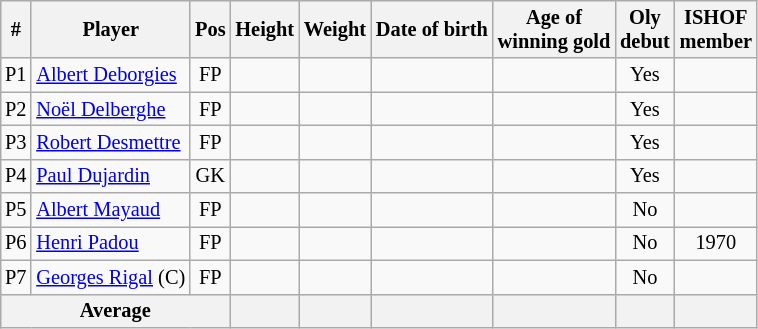<table class="wikitable sortable" style="text-align: center; font-size: 85%; margin-left: 1em;">
<tr>
<th>#</th>
<th>Player</th>
<th>Pos</th>
<th>Height</th>
<th>Weight</th>
<th>Date of birth</th>
<th>Age of<br>winning gold</th>
<th>Oly<br>debut</th>
<th>ISHOF<br>member</th>
</tr>
<tr>
<td>P1</td>
<td style="text-align: left;" data-sort-value="Deborgies, Albert"><a href='#'>Albert Deborgies</a></td>
<td>FP</td>
<td style="text-align: left;"></td>
<td style="text-align: right;"></td>
<td style="text-align: right;"></td>
<td style="text-align: left;"></td>
<td>Yes</td>
<td></td>
</tr>
<tr>
<td>P2</td>
<td style="text-align: left;" data-sort-value="Delberghe, Noël"><a href='#'>Noël Delberghe</a></td>
<td>FP</td>
<td style="text-align: left;"></td>
<td style="text-align: right;"></td>
<td style="text-align: right;"></td>
<td style="text-align: left;"></td>
<td>Yes</td>
<td></td>
</tr>
<tr>
<td>P3</td>
<td style="text-align: left;" data-sort-value="Desmettre, Robert"><a href='#'>Robert Desmettre</a></td>
<td>FP</td>
<td style="text-align: left;"></td>
<td style="text-align: right;"></td>
<td style="text-align: right;"></td>
<td style="text-align: left;"></td>
<td>Yes</td>
<td></td>
</tr>
<tr>
<td>P4</td>
<td style="text-align: left;" data-sort-value="Dujardin, Paul"><a href='#'>Paul Dujardin</a></td>
<td>GK</td>
<td style="text-align: left;"></td>
<td style="text-align: right;"></td>
<td style="text-align: right;"></td>
<td style="text-align: left;"></td>
<td>Yes</td>
<td></td>
</tr>
<tr>
<td>P5</td>
<td style="text-align: left;" data-sort-value="Mayaud, Albert"><a href='#'>Albert Mayaud</a></td>
<td>FP</td>
<td style="text-align: left;"></td>
<td style="text-align: right;"></td>
<td style="text-align: right;"></td>
<td style="text-align: left;"></td>
<td>No</td>
<td></td>
</tr>
<tr>
<td>P6</td>
<td style="text-align: left;" data-sort-value="Padou, Henri"><a href='#'>Henri Padou</a></td>
<td>FP</td>
<td style="text-align: left;"></td>
<td style="text-align: right;"></td>
<td style="text-align: right;"></td>
<td style="text-align: left;"></td>
<td>No</td>
<td>1970</td>
</tr>
<tr>
<td>P7</td>
<td style="text-align: left;" data-sort-value="Rigal, Georges"><a href='#'>Georges Rigal</a> (C)</td>
<td>FP</td>
<td style="text-align: left;"></td>
<td style="text-align: right;"></td>
<td style="text-align: right;"></td>
<td style="text-align: left;"></td>
<td>No</td>
<td></td>
</tr>
<tr>
<th colspan="3">Average</th>
<th style="text-align: left;"></th>
<th style="text-align: right;"></th>
<th style="text-align: right;"></th>
<th style="text-align: left;"></th>
<th></th>
<th></th>
</tr>
</table>
